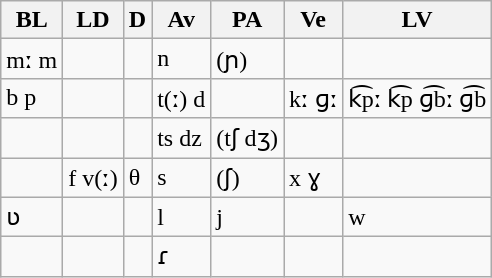<table class="wikitable IPA">
<tr>
<th>BL</th>
<th>LD</th>
<th>D</th>
<th>Av</th>
<th>PA</th>
<th>Ve</th>
<th>LV</th>
</tr>
<tr>
<td>mː m</td>
<td></td>
<td></td>
<td>n</td>
<td>(ɲ)</td>
<td></td>
<td></td>
</tr>
<tr>
<td>b p</td>
<td></td>
<td></td>
<td>t(ː) d</td>
<td></td>
<td>kː ɡː</td>
<td>k͡pː k͡p ɡ͡bː ɡ͡b</td>
</tr>
<tr>
<td></td>
<td></td>
<td></td>
<td>ts dz</td>
<td>(tʃ dʒ)</td>
<td></td>
<td></td>
</tr>
<tr>
<td></td>
<td>f v(ː)</td>
<td>θ</td>
<td>s</td>
<td>(ʃ)</td>
<td>x ɣ</td>
</tr>
<tr>
<td>ʋ</td>
<td></td>
<td></td>
<td>l</td>
<td>j</td>
<td></td>
<td>w</td>
</tr>
<tr>
<td></td>
<td></td>
<td></td>
<td>ɾ</td>
<td></td>
<td></td>
</tr>
</table>
